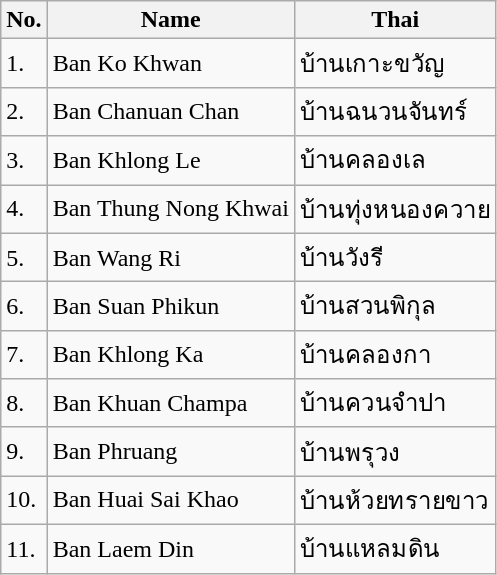<table class="wikitable sortable">
<tr>
<th>No.</th>
<th>Name</th>
<th>Thai</th>
</tr>
<tr>
<td>1.</td>
<td>Ban Ko Khwan</td>
<td>บ้านเกาะขวัญ</td>
</tr>
<tr>
<td>2.</td>
<td>Ban Chanuan Chan</td>
<td>บ้านฉนวนจันทร์</td>
</tr>
<tr>
<td>3.</td>
<td>Ban Khlong Le</td>
<td>บ้านคลองเล</td>
</tr>
<tr>
<td>4.</td>
<td>Ban Thung Nong Khwai</td>
<td>บ้านทุ่งหนองควาย</td>
</tr>
<tr>
<td>5.</td>
<td>Ban Wang Ri</td>
<td>บ้านวังรี</td>
</tr>
<tr>
<td>6.</td>
<td>Ban Suan Phikun</td>
<td>บ้านสวนพิกุล</td>
</tr>
<tr>
<td>7.</td>
<td>Ban Khlong Ka</td>
<td>บ้านคลองกา</td>
</tr>
<tr>
<td>8.</td>
<td>Ban Khuan Champa</td>
<td>บ้านควนจำปา</td>
</tr>
<tr>
<td>9.</td>
<td>Ban Phruang</td>
<td>บ้านพรุวง</td>
</tr>
<tr>
<td>10.</td>
<td>Ban Huai Sai Khao</td>
<td>บ้านห้วยทรายขาว</td>
</tr>
<tr>
<td>11.</td>
<td>Ban Laem Din</td>
<td>บ้านแหลมดิน</td>
</tr>
</table>
